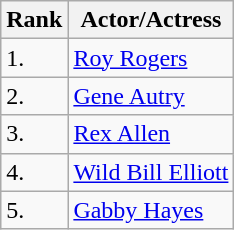<table class="wikitable">
<tr>
<th>Rank</th>
<th>Actor/Actress</th>
</tr>
<tr>
<td>1.</td>
<td><a href='#'>Roy Rogers</a></td>
</tr>
<tr>
<td>2.</td>
<td><a href='#'>Gene Autry</a></td>
</tr>
<tr>
<td>3.</td>
<td><a href='#'>Rex Allen</a></td>
</tr>
<tr>
<td>4.</td>
<td><a href='#'>Wild Bill Elliott</a></td>
</tr>
<tr>
<td>5.</td>
<td><a href='#'>Gabby Hayes</a></td>
</tr>
</table>
